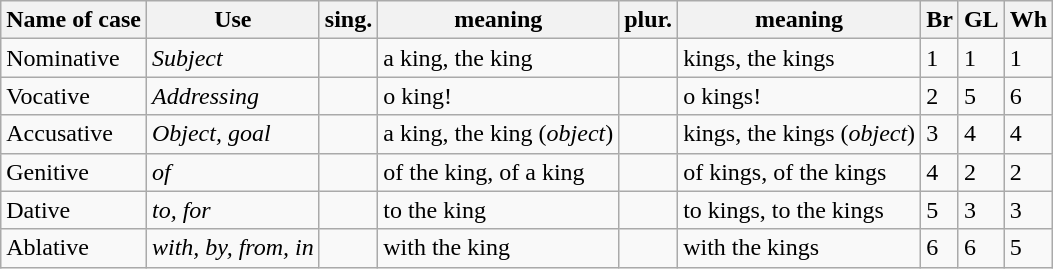<table class="wikitable sortable">
<tr>
<th class=unsortable>Name of case</th>
<th class=unsortable>Use</th>
<th class=unsortable>sing.</th>
<th class=unsortable>meaning</th>
<th class=unsortable>plur.</th>
<th class=unsortable>meaning</th>
<th>Br</th>
<th>GL</th>
<th>Wh</th>
</tr>
<tr>
<td>Nominative</td>
<td><em>Subject</em></td>
<td><strong></strong></td>
<td>a king, the king</td>
<td><strong></strong></td>
<td>kings, the kings</td>
<td>1</td>
<td>1</td>
<td>1</td>
</tr>
<tr>
<td>Vocative</td>
<td><em>Addressing</em></td>
<td><strong></strong></td>
<td>o king!</td>
<td><strong></strong></td>
<td>o kings!</td>
<td>2</td>
<td>5</td>
<td>6</td>
</tr>
<tr>
<td>Accusative</td>
<td><em>Object, goal</em></td>
<td><strong></strong></td>
<td>a king, the king (<em>object</em>)</td>
<td><strong></strong></td>
<td>kings, the kings (<em>object</em>)</td>
<td>3</td>
<td>4</td>
<td>4</td>
</tr>
<tr>
<td>Genitive</td>
<td><em>of</em></td>
<td><strong></strong></td>
<td>of the king, of a king</td>
<td><strong></strong></td>
<td>of kings, of the kings</td>
<td>4</td>
<td>2</td>
<td>2</td>
</tr>
<tr>
<td>Dative</td>
<td><em>to, for</em></td>
<td><strong></strong></td>
<td>to the king</td>
<td><strong></strong></td>
<td>to kings, to the kings</td>
<td>5</td>
<td>3</td>
<td>3</td>
</tr>
<tr>
<td>Ablative</td>
<td><em>with, by, from, in</em></td>
<td><strong></strong></td>
<td>with the king</td>
<td><strong></strong></td>
<td>with the kings</td>
<td>6</td>
<td>6</td>
<td>5</td>
</tr>
</table>
